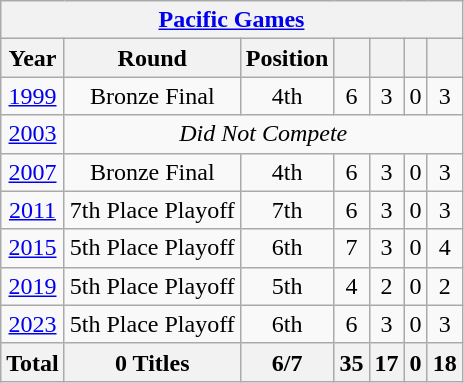<table class="wikitable" style="text-align: center;">
<tr>
<th colspan="7"><a href='#'>Pacific Games</a></th>
</tr>
<tr>
<th>Year</th>
<th>Round</th>
<th>Position</th>
<th></th>
<th></th>
<th></th>
<th></th>
</tr>
<tr>
<td> <a href='#'>1999</a></td>
<td>Bronze Final</td>
<td>4th</td>
<td>6</td>
<td>3</td>
<td>0</td>
<td>3</td>
</tr>
<tr>
<td> <a href='#'>2003</a></td>
<td colspan="6"><em>Did Not Compete</em></td>
</tr>
<tr>
<td> <a href='#'>2007</a></td>
<td>Bronze Final</td>
<td>4th</td>
<td>6</td>
<td>3</td>
<td>0</td>
<td>3</td>
</tr>
<tr>
<td> <a href='#'>2011</a></td>
<td>7th Place Playoff</td>
<td>7th</td>
<td>6</td>
<td>3</td>
<td>0</td>
<td>3</td>
</tr>
<tr>
<td> <a href='#'>2015</a></td>
<td>5th Place Playoff</td>
<td>6th</td>
<td>7</td>
<td>3</td>
<td>0</td>
<td>4</td>
</tr>
<tr>
<td> <a href='#'>2019</a></td>
<td>5th Place Playoff</td>
<td>5th</td>
<td>4</td>
<td>2</td>
<td>0</td>
<td>2</td>
</tr>
<tr>
<td> <a href='#'>2023</a></td>
<td>5th Place Playoff</td>
<td>6th</td>
<td>6</td>
<td>3</td>
<td>0</td>
<td>3</td>
</tr>
<tr>
<th>Total</th>
<th>0 Titles</th>
<th>6/7</th>
<th>35</th>
<th>17</th>
<th>0</th>
<th>18</th>
</tr>
</table>
